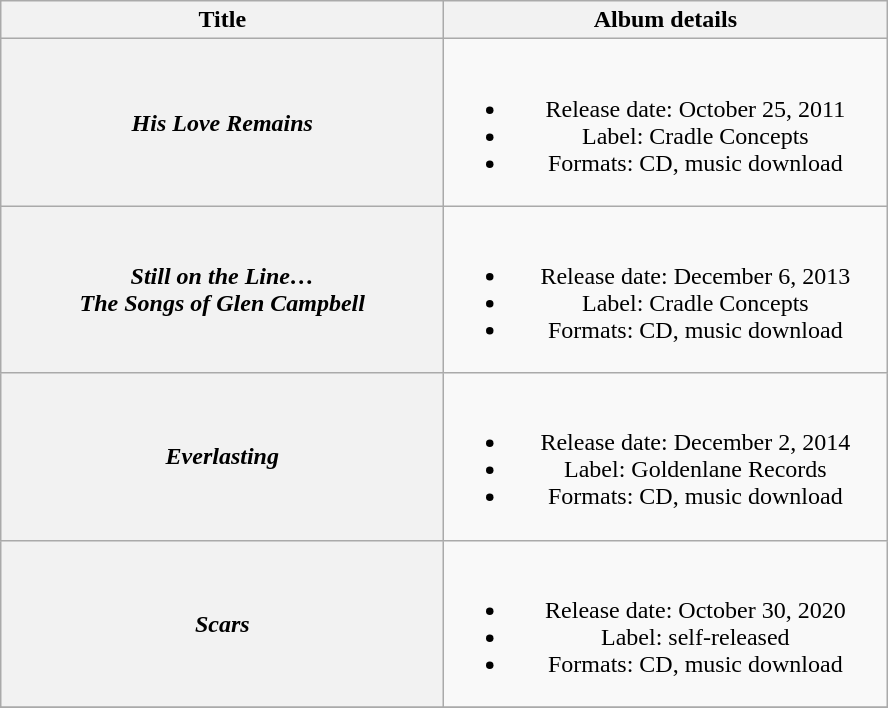<table class="wikitable plainrowheaders" style="text-align:center;">
<tr>
<th style="width:18em;">Title</th>
<th style="width:18em;">Album details</th>
</tr>
<tr>
<th scope="row"><em>His Love Remains</em></th>
<td><br><ul><li>Release date: October 25, 2011</li><li>Label: Cradle Concepts</li><li>Formats: CD, music download</li></ul></td>
</tr>
<tr>
<th scope="row"><em>Still on the Line…<br>The Songs of Glen Campbell</em></th>
<td><br><ul><li>Release date: December 6, 2013</li><li>Label: Cradle Concepts</li><li>Formats: CD, music download</li></ul></td>
</tr>
<tr>
<th scope="row"><em>Everlasting</em></th>
<td><br><ul><li>Release date: December 2, 2014</li><li>Label: Goldenlane Records</li><li>Formats: CD, music download</li></ul></td>
</tr>
<tr>
<th scope="row"><em>Scars</em></th>
<td><br><ul><li>Release date: October 30, 2020</li><li>Label: self-released</li><li>Formats: CD, music download</li></ul></td>
</tr>
<tr>
</tr>
</table>
